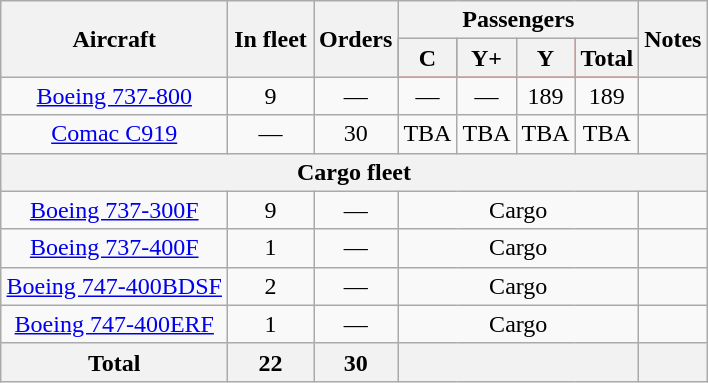<table class="wikitable" style="margin:1em auto; border-collapse:collapse;text-align:center">
<tr>
<th rowspan="2">Aircraft</th>
<th rowspan="2" style="width:50px;">In fleet</th>
<th rowspan="2" style="width:40px;">Orders</th>
<th colspan="4" class="unsortable">Passengers</th>
<th rowspan="2" class="unsortable">Notes</th>
</tr>
<tr bgcolor=red>
<th style="width:25px;"><abbr>C</abbr></th>
<th style="width:25px;"><abbr>Y+</abbr></th>
<th style="width:25px;"><abbr>Y</abbr></th>
<th style="width:25px;">Total</th>
</tr>
<tr>
<td><a href='#'>Boeing 737-800</a></td>
<td>9</td>
<td>—</td>
<td>—</td>
<td>—</td>
<td>189</td>
<td>189</td>
<td></td>
</tr>
<tr>
<td><a href='#'>Comac C919</a></td>
<td>—</td>
<td>30</td>
<td>TBA</td>
<td>TBA</td>
<td>TBA</td>
<td>TBA</td>
<td></td>
</tr>
<tr>
<th colspan="11">Cargo fleet</th>
</tr>
<tr>
<td><a href='#'>Boeing 737-300F</a></td>
<td>9</td>
<td>—</td>
<td colspan="4">Cargo</td>
<td></td>
</tr>
<tr>
<td><a href='#'>Boeing 737-400F</a></td>
<td>1</td>
<td>—</td>
<td colspan="4">Cargo</td>
<td></td>
</tr>
<tr>
<td><a href='#'>Boeing 747-400BDSF</a></td>
<td>2</td>
<td>—</td>
<td colspan="4">Cargo</td>
<td></td>
</tr>
<tr>
<td><a href='#'>Boeing 747-400ERF</a></td>
<td>1</td>
<td>—</td>
<td colspan="4">Cargo</td>
<td></td>
</tr>
<tr>
<th>Total</th>
<th>22</th>
<th>30</th>
<th colspan="4"></th>
<th></th>
</tr>
</table>
